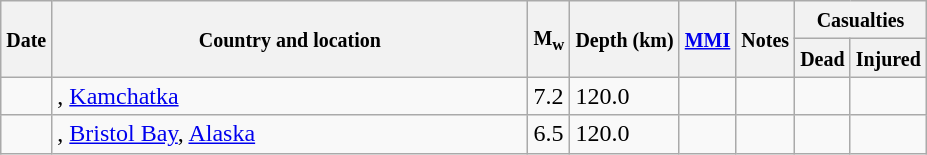<table class="wikitable sortable sort-under" style="border:1px black; margin-left:1em;">
<tr>
<th rowspan="2"><small>Date</small></th>
<th rowspan="2" style="width: 310px"><small>Country and location</small></th>
<th rowspan="2"><small>M<sub>w</sub></small></th>
<th rowspan="2"><small>Depth (km)</small></th>
<th rowspan="2"><small><a href='#'>MMI</a></small></th>
<th rowspan="2" class="unsortable"><small>Notes</small></th>
<th colspan="2"><small>Casualties</small></th>
</tr>
<tr>
<th><small>Dead</small></th>
<th><small>Injured</small></th>
</tr>
<tr>
<td></td>
<td>, <a href='#'>Kamchatka</a></td>
<td>7.2</td>
<td>120.0</td>
<td></td>
<td></td>
<td></td>
<td></td>
</tr>
<tr>
<td></td>
<td>, <a href='#'>Bristol Bay</a>, <a href='#'>Alaska</a></td>
<td>6.5</td>
<td>120.0</td>
<td></td>
<td></td>
<td></td>
<td></td>
</tr>
</table>
